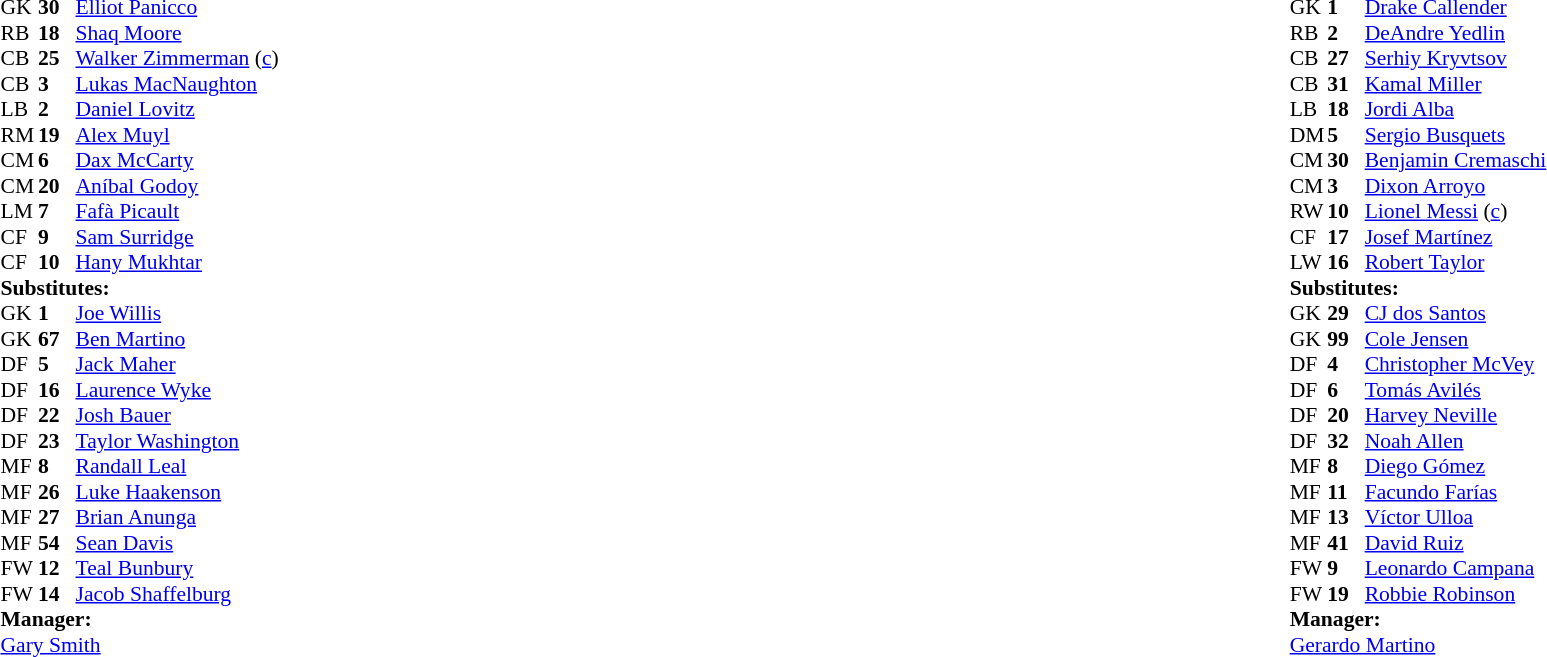<table width="100%">
<tr>
<td valign="top" width="40%"><br><table style="font-size:90%" cellspacing="0" cellpadding="0">
<tr>
<th width=25></th>
<th width=25></th>
</tr>
<tr>
<td>GK</td>
<td><strong>30</strong></td>
<td> <a href='#'>Elliot Panicco</a></td>
</tr>
<tr>
<td>RB</td>
<td><strong>18</strong></td>
<td> <a href='#'>Shaq Moore</a></td>
</tr>
<tr>
<td>CB</td>
<td><strong>25</strong></td>
<td> <a href='#'>Walker Zimmerman</a> (<a href='#'>c</a>)</td>
</tr>
<tr>
<td>CB</td>
<td><strong>3</strong></td>
<td> <a href='#'>Lukas MacNaughton</a></td>
</tr>
<tr>
<td>LB</td>
<td><strong>2</strong></td>
<td> <a href='#'>Daniel Lovitz</a></td>
</tr>
<tr>
<td>RM</td>
<td><strong>19</strong></td>
<td> <a href='#'>Alex Muyl</a></td>
<td></td>
<td></td>
</tr>
<tr>
<td>CM</td>
<td><strong>6</strong></td>
<td> <a href='#'>Dax McCarty</a></td>
<td></td>
<td></td>
</tr>
<tr>
<td>CM</td>
<td><strong>20</strong></td>
<td> <a href='#'>Aníbal Godoy</a></td>
<td></td>
</tr>
<tr>
<td>LM</td>
<td><strong>7</strong></td>
<td> <a href='#'>Fafà Picault</a></td>
<td></td>
<td></td>
</tr>
<tr>
<td>CF</td>
<td><strong>9</strong></td>
<td> <a href='#'>Sam Surridge</a></td>
</tr>
<tr>
<td>CF</td>
<td><strong>10</strong></td>
<td> <a href='#'>Hany Mukhtar</a></td>
</tr>
<tr>
<td colspan=3><strong>Substitutes:</strong></td>
</tr>
<tr>
<td>GK</td>
<td><strong>1</strong></td>
<td> <a href='#'>Joe Willis</a></td>
</tr>
<tr>
<td>GK</td>
<td><strong>67</strong></td>
<td> <a href='#'>Ben Martino</a></td>
</tr>
<tr>
<td>DF</td>
<td><strong>5</strong></td>
<td> <a href='#'>Jack Maher</a></td>
</tr>
<tr>
<td>DF</td>
<td><strong>16</strong></td>
<td> <a href='#'>Laurence Wyke</a></td>
</tr>
<tr>
<td>DF</td>
<td><strong>22</strong></td>
<td> <a href='#'>Josh Bauer</a></td>
</tr>
<tr>
<td>DF</td>
<td><strong>23</strong></td>
<td> <a href='#'>Taylor Washington</a></td>
</tr>
<tr>
<td>MF</td>
<td><strong>8</strong></td>
<td> <a href='#'>Randall Leal</a></td>
<td></td>
<td></td>
</tr>
<tr>
<td>MF</td>
<td><strong>26</strong></td>
<td> <a href='#'>Luke Haakenson</a></td>
</tr>
<tr>
<td>MF</td>
<td><strong>27</strong></td>
<td> <a href='#'>Brian Anunga</a></td>
</tr>
<tr>
<td>MF</td>
<td><strong>54</strong></td>
<td> <a href='#'>Sean Davis</a></td>
<td></td>
<td></td>
</tr>
<tr>
<td>FW</td>
<td><strong>12</strong></td>
<td> <a href='#'>Teal Bunbury</a></td>
</tr>
<tr>
<td>FW</td>
<td><strong>14</strong></td>
<td> <a href='#'>Jacob Shaffelburg</a></td>
<td></td>
<td></td>
</tr>
<tr>
<td colspan=3><strong>Manager:</strong></td>
</tr>
<tr>
<td colspan=3> <a href='#'>Gary Smith</a></td>
</tr>
</table>
</td>
<td valign="top"></td>
<td valign="top" width="50%"><br><table style="font-size:90%; margin:auto" cellspacing="0" cellpadding="0">
<tr>
<th width=25></th>
<th width=25></th>
</tr>
<tr>
<td>GK</td>
<td><strong>1</strong></td>
<td> <a href='#'>Drake Callender</a></td>
</tr>
<tr>
<td>RB</td>
<td><strong>2</strong></td>
<td> <a href='#'>DeAndre Yedlin</a></td>
</tr>
<tr>
<td>CB</td>
<td><strong>27</strong></td>
<td> <a href='#'>Serhiy Kryvtsov</a></td>
</tr>
<tr>
<td>CB</td>
<td><strong>31</strong></td>
<td> <a href='#'>Kamal Miller</a></td>
</tr>
<tr>
<td>LB</td>
<td><strong>18</strong></td>
<td> <a href='#'>Jordi Alba</a></td>
</tr>
<tr>
<td>DM</td>
<td><strong>5</strong></td>
<td> <a href='#'>Sergio Busquets</a></td>
</tr>
<tr>
<td>CM</td>
<td><strong>30</strong></td>
<td> <a href='#'>Benjamin Cremaschi</a></td>
<td></td>
<td></td>
</tr>
<tr>
<td>CM</td>
<td><strong>3</strong></td>
<td> <a href='#'>Dixon Arroyo</a></td>
<td></td>
<td></td>
</tr>
<tr>
<td>RW</td>
<td><strong>10</strong></td>
<td> <a href='#'>Lionel Messi</a> (<a href='#'>c</a>)</td>
</tr>
<tr>
<td>CF</td>
<td><strong>17</strong></td>
<td> <a href='#'>Josef Martínez</a></td>
<td></td>
<td></td>
</tr>
<tr>
<td>LW</td>
<td><strong>16</strong></td>
<td> <a href='#'>Robert Taylor</a></td>
<td></td>
<td></td>
</tr>
<tr>
<td colspan=3><strong>Substitutes:</strong></td>
</tr>
<tr>
<td>GK</td>
<td><strong>29</strong></td>
<td> <a href='#'>CJ dos Santos</a></td>
</tr>
<tr>
<td>GK</td>
<td><strong>99</strong></td>
<td> <a href='#'>Cole Jensen</a></td>
</tr>
<tr>
<td>DF</td>
<td><strong>4</strong></td>
<td> <a href='#'>Christopher McVey</a></td>
</tr>
<tr>
<td>DF</td>
<td><strong>6</strong></td>
<td> <a href='#'>Tomás Avilés</a></td>
</tr>
<tr>
<td>DF</td>
<td><strong>20</strong></td>
<td> <a href='#'>Harvey Neville</a></td>
</tr>
<tr>
<td>DF</td>
<td><strong>32</strong></td>
<td> <a href='#'>Noah Allen</a></td>
</tr>
<tr>
<td>MF</td>
<td><strong>8</strong></td>
<td> <a href='#'>Diego Gómez</a></td>
<td></td>
<td></td>
</tr>
<tr>
<td>MF</td>
<td><strong>11</strong></td>
<td> <a href='#'>Facundo Farías</a></td>
</tr>
<tr>
<td>MF</td>
<td><strong>13</strong></td>
<td> <a href='#'>Víctor Ulloa</a></td>
<td></td>
<td></td>
</tr>
<tr>
<td>MF</td>
<td><strong>41</strong></td>
<td> <a href='#'>David Ruiz</a></td>
<td></td>
<td></td>
</tr>
<tr>
<td>FW</td>
<td><strong>9</strong></td>
<td> <a href='#'>Leonardo Campana</a></td>
<td></td>
<td></td>
</tr>
<tr>
<td>FW</td>
<td><strong>19</strong></td>
<td> <a href='#'>Robbie Robinson</a></td>
</tr>
<tr>
<td colspan=3><strong>Manager:</strong></td>
</tr>
<tr>
<td colspan=3> <a href='#'>Gerardo Martino</a></td>
</tr>
</table>
</td>
</tr>
</table>
